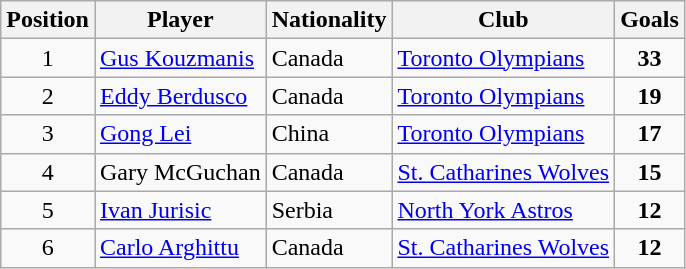<table class="wikitable" style="text-align:center">
<tr>
<th>Position</th>
<th>Player</th>
<th>Nationality</th>
<th>Club</th>
<th>Goals</th>
</tr>
<tr>
<td>1</td>
<td align="left"><a href='#'>Gus Kouzmanis</a></td>
<td align="left">Canada</td>
<td align="left"><a href='#'>Toronto Olympians</a></td>
<td><strong>33</strong></td>
</tr>
<tr>
<td>2</td>
<td align="left"><a href='#'>Eddy Berdusco</a></td>
<td align="left">Canada</td>
<td align="left"><a href='#'>Toronto Olympians</a></td>
<td><strong>19</strong></td>
</tr>
<tr>
<td>3</td>
<td align="left"><a href='#'>Gong Lei</a></td>
<td align="left">China</td>
<td align="left"><a href='#'>Toronto Olympians</a></td>
<td><strong>17</strong></td>
</tr>
<tr>
<td>4</td>
<td align="left">Gary McGuchan</td>
<td align="left">Canada</td>
<td align="left"><a href='#'>St. Catharines Wolves</a></td>
<td><strong>15</strong></td>
</tr>
<tr>
<td>5</td>
<td align="left"><a href='#'>Ivan Jurisic</a></td>
<td align="left">Serbia</td>
<td align="left"><a href='#'>North York Astros</a></td>
<td><strong>12</strong></td>
</tr>
<tr>
<td>6</td>
<td align="left"><a href='#'>Carlo Arghittu</a></td>
<td align="left">Canada</td>
<td align="left"><a href='#'>St. Catharines Wolves</a></td>
<td><strong>12</strong></td>
</tr>
</table>
